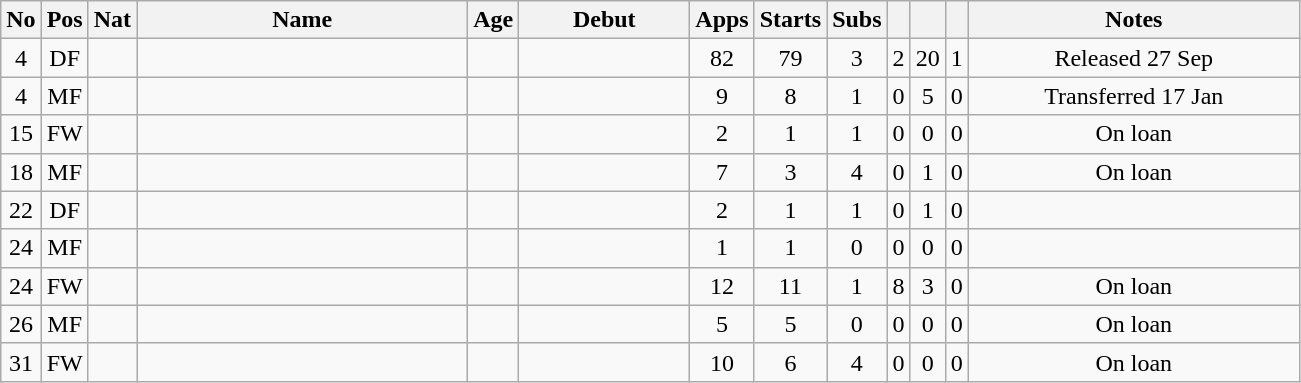<table class="wikitable sortable" style="text-align:center">
<tr>
<th style="text-align:center; width: 6pt;">No</th>
<th style="text-align:center; width: 6pt;">Pos</th>
<th style="text-align:center; width: 6pt;">Nat</th>
<th style="text-align:center; width: 160pt;">Name</th>
<th style="text-align:center; width: 6pt;">Age</th>
<th style="text-align:center; width: 80pt;">Debut</th>
<th style="text-align:center; width: 6pt;">Apps</th>
<th style="text-align:center; width: 6pt;">Starts</th>
<th style="text-align:center; width: 6pt;">Subs</th>
<th style="text-align:center; width: 6pt;"></th>
<th style="text-align:center; width: 6pt;"></th>
<th style="text-align:center; width: 6pt;"></th>
<th style="text-align:center; width: 160pt;">Notes</th>
</tr>
<tr>
<td>4</td>
<td>DF</td>
<td></td>
<td></td>
<td></td>
<td></td>
<td>82</td>
<td>79</td>
<td>3</td>
<td>2</td>
<td>20</td>
<td>1</td>
<td>Released 27 Sep</td>
</tr>
<tr>
<td>4</td>
<td>MF</td>
<td></td>
<td></td>
<td></td>
<td></td>
<td>9</td>
<td>8</td>
<td>1</td>
<td>0</td>
<td>5</td>
<td>0</td>
<td>Transferred 17 Jan</td>
</tr>
<tr>
<td>15</td>
<td>FW</td>
<td></td>
<td></td>
<td></td>
<td></td>
<td>2</td>
<td>1</td>
<td>1</td>
<td>0</td>
<td>0</td>
<td>0</td>
<td>On loan</td>
</tr>
<tr>
<td>18</td>
<td>MF</td>
<td></td>
<td></td>
<td></td>
<td></td>
<td>7</td>
<td>3</td>
<td>4</td>
<td>0</td>
<td>1</td>
<td>0</td>
<td>On loan</td>
</tr>
<tr>
<td>22</td>
<td>DF</td>
<td></td>
<td></td>
<td></td>
<td></td>
<td>2</td>
<td>1</td>
<td>1</td>
<td>0</td>
<td>1</td>
<td>0</td>
<td></td>
</tr>
<tr>
<td>24</td>
<td>MF</td>
<td></td>
<td></td>
<td></td>
<td></td>
<td>1</td>
<td>1</td>
<td>0</td>
<td>0</td>
<td>0</td>
<td>0</td>
<td></td>
</tr>
<tr>
<td>24</td>
<td>FW</td>
<td></td>
<td></td>
<td></td>
<td></td>
<td>12</td>
<td>11</td>
<td>1</td>
<td>8</td>
<td>3</td>
<td>0</td>
<td>On loan</td>
</tr>
<tr>
<td>26</td>
<td>MF</td>
<td></td>
<td></td>
<td></td>
<td></td>
<td>5</td>
<td>5</td>
<td>0</td>
<td>0</td>
<td>0</td>
<td>0</td>
<td>On loan</td>
</tr>
<tr>
<td>31</td>
<td>FW</td>
<td></td>
<td></td>
<td></td>
<td></td>
<td>10</td>
<td>6</td>
<td>4</td>
<td>0</td>
<td>0</td>
<td>0</td>
<td>On loan</td>
</tr>
</table>
